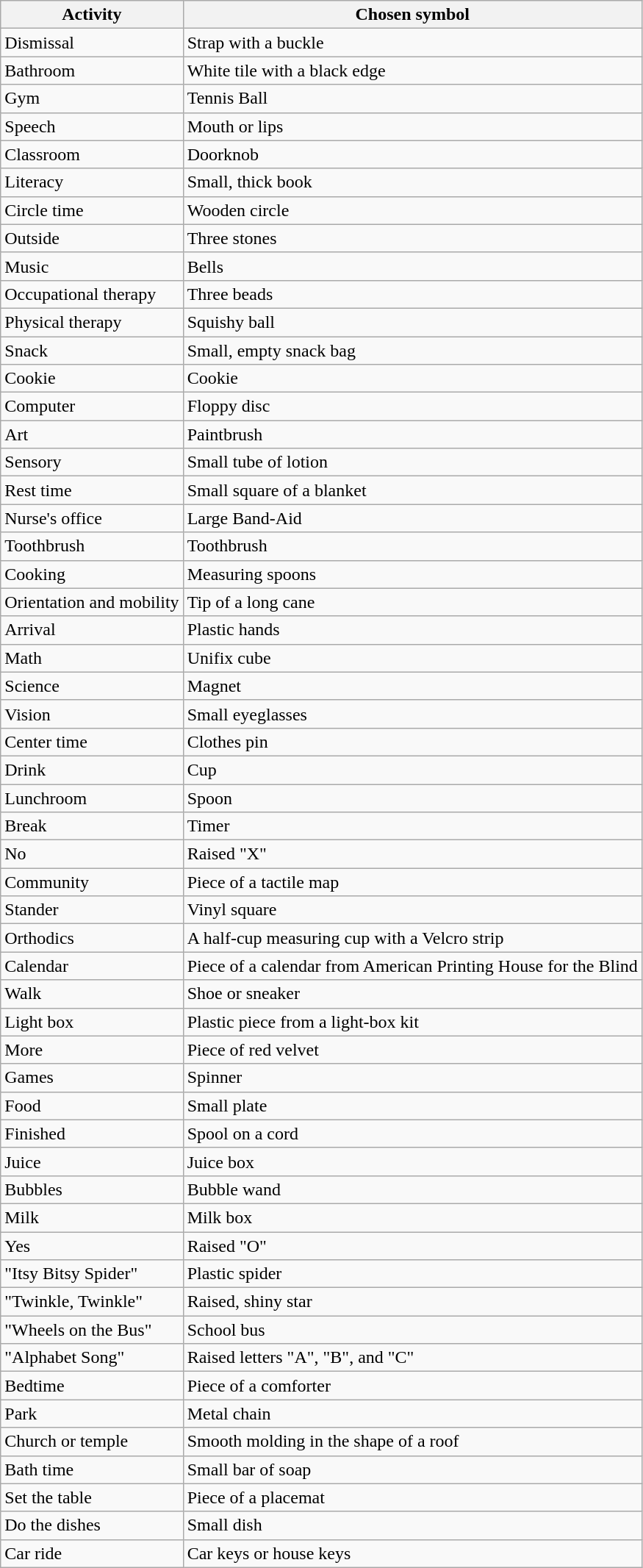<table class="wikitable">
<tr>
<th>Activity</th>
<th>Chosen symbol</th>
</tr>
<tr>
<td>Dismissal</td>
<td>Strap with a buckle</td>
</tr>
<tr>
<td>Bathroom</td>
<td>White tile with a black edge</td>
</tr>
<tr>
<td>Gym</td>
<td>Tennis Ball</td>
</tr>
<tr>
<td>Speech</td>
<td>Mouth or lips</td>
</tr>
<tr>
<td>Classroom</td>
<td>Doorknob</td>
</tr>
<tr>
<td>Literacy</td>
<td>Small, thick book</td>
</tr>
<tr>
<td>Circle time</td>
<td>Wooden circle</td>
</tr>
<tr>
<td>Outside</td>
<td>Three stones</td>
</tr>
<tr>
<td>Music</td>
<td>Bells</td>
</tr>
<tr>
<td>Occupational therapy</td>
<td>Three beads</td>
</tr>
<tr>
<td>Physical therapy</td>
<td>Squishy ball</td>
</tr>
<tr>
<td>Snack</td>
<td>Small, empty snack bag</td>
</tr>
<tr>
<td>Cookie</td>
<td>Cookie</td>
</tr>
<tr>
<td>Computer</td>
<td>Floppy disc</td>
</tr>
<tr>
<td>Art</td>
<td>Paintbrush</td>
</tr>
<tr>
<td>Sensory</td>
<td>Small tube of lotion</td>
</tr>
<tr>
<td>Rest time</td>
<td>Small square of a blanket</td>
</tr>
<tr>
<td>Nurse's office</td>
<td>Large Band-Aid</td>
</tr>
<tr>
<td>Toothbrush</td>
<td>Toothbrush</td>
</tr>
<tr>
<td>Cooking</td>
<td>Measuring spoons</td>
</tr>
<tr>
<td>Orientation and mobility</td>
<td>Tip of a long cane</td>
</tr>
<tr>
<td>Arrival</td>
<td>Plastic hands</td>
</tr>
<tr>
<td>Math</td>
<td>Unifix cube</td>
</tr>
<tr>
<td>Science</td>
<td>Magnet</td>
</tr>
<tr>
<td>Vision</td>
<td>Small eyeglasses</td>
</tr>
<tr>
<td>Center time</td>
<td>Clothes pin</td>
</tr>
<tr>
<td>Drink</td>
<td>Cup</td>
</tr>
<tr>
<td>Lunchroom</td>
<td>Spoon</td>
</tr>
<tr>
<td>Break</td>
<td>Timer</td>
</tr>
<tr>
<td>No</td>
<td>Raised "X"</td>
</tr>
<tr>
<td>Community</td>
<td>Piece of a tactile map</td>
</tr>
<tr>
<td>Stander</td>
<td>Vinyl square</td>
</tr>
<tr>
<td>Orthodics</td>
<td>A half-cup measuring cup with a Velcro strip</td>
</tr>
<tr>
<td>Calendar</td>
<td>Piece of a calendar from American Printing House for the Blind</td>
</tr>
<tr>
<td>Walk</td>
<td>Shoe or sneaker</td>
</tr>
<tr>
<td>Light box</td>
<td>Plastic piece from a light-box kit</td>
</tr>
<tr>
<td>More</td>
<td>Piece of red velvet</td>
</tr>
<tr>
<td>Games</td>
<td>Spinner</td>
</tr>
<tr>
<td>Food</td>
<td>Small plate</td>
</tr>
<tr>
<td>Finished</td>
<td>Spool on a cord</td>
</tr>
<tr>
<td>Juice</td>
<td>Juice box</td>
</tr>
<tr>
<td>Bubbles</td>
<td>Bubble wand</td>
</tr>
<tr>
<td>Milk</td>
<td>Milk box</td>
</tr>
<tr>
<td>Yes</td>
<td>Raised "O"</td>
</tr>
<tr>
<td>"Itsy Bitsy Spider"</td>
<td>Plastic spider</td>
</tr>
<tr>
<td>"Twinkle, Twinkle"</td>
<td>Raised, shiny star</td>
</tr>
<tr>
<td>"Wheels on the Bus"</td>
<td>School bus</td>
</tr>
<tr>
<td>"Alphabet Song"</td>
<td>Raised letters "A", "B", and "C"</td>
</tr>
<tr>
<td>Bedtime</td>
<td>Piece of a comforter</td>
</tr>
<tr>
<td>Park</td>
<td>Metal chain</td>
</tr>
<tr>
<td>Church or temple</td>
<td>Smooth molding in the shape of a roof</td>
</tr>
<tr>
<td>Bath time</td>
<td>Small bar of soap</td>
</tr>
<tr>
<td>Set the table</td>
<td>Piece of a placemat</td>
</tr>
<tr>
<td>Do the dishes</td>
<td>Small dish</td>
</tr>
<tr>
<td>Car ride</td>
<td>Car keys or house keys</td>
</tr>
</table>
